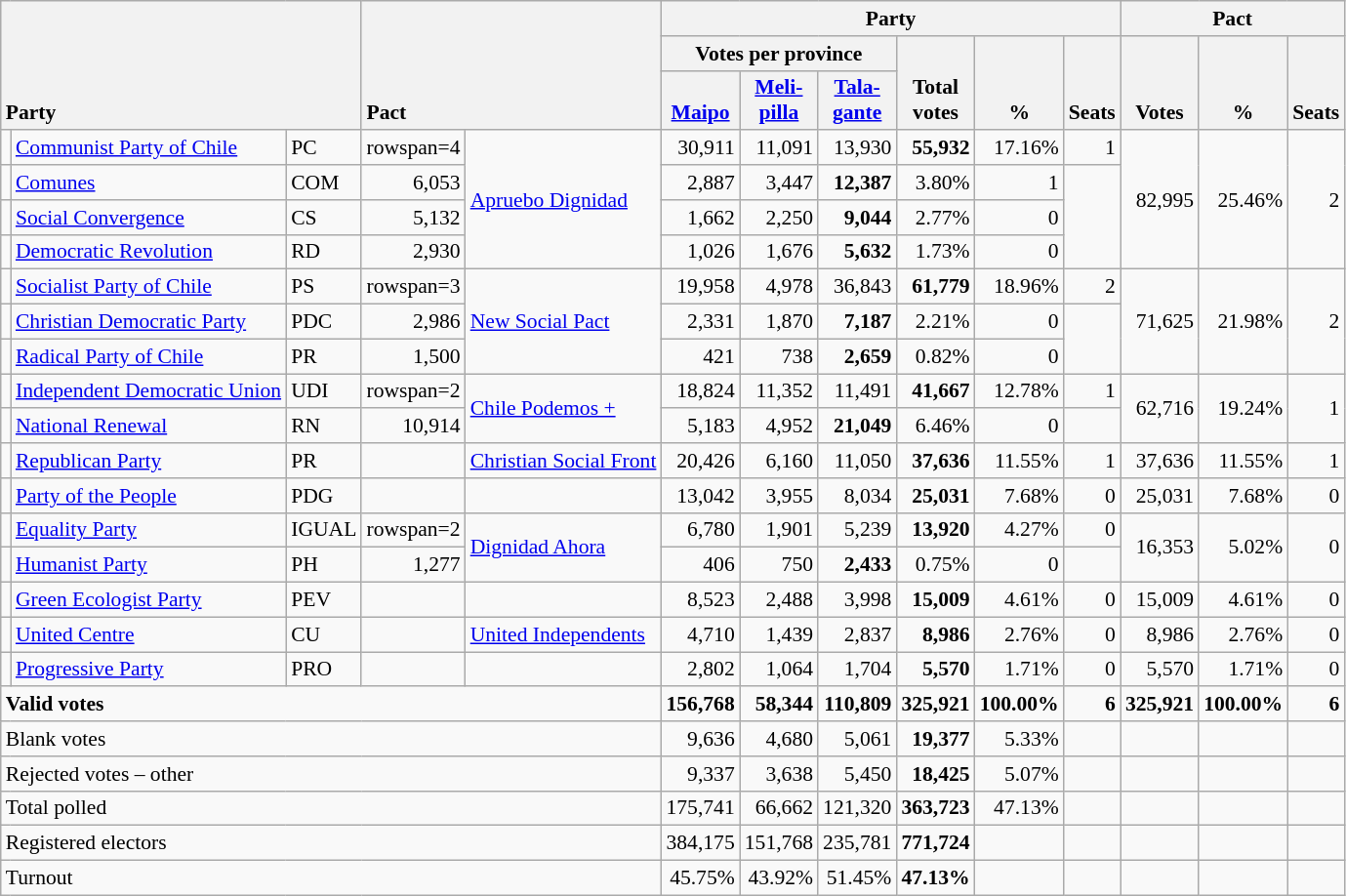<table class="wikitable" border="1" style="font-size:90%; text-align:right; white-space: nowrap;">
<tr>
<th style="text-align:left;" valign=bottom rowspan=3 colspan=3>Party</th>
<th style="text-align:left;" valign=bottom rowspan=3 colspan=2>Pact</th>
<th colspan=6>Party</th>
<th colspan=3>Pact</th>
</tr>
<tr>
<th colspan=3>Votes per province</th>
<th align=center valign=bottom rowspan=2 width="40">Total<br>votes</th>
<th align=center valign=bottom rowspan=2 width="40">%</th>
<th align=center valign=bottom rowspan=2>Seats</th>
<th align=center valign=bottom rowspan=2 width="40">Votes</th>
<th align=center valign=bottom rowspan=2 width="40">%</th>
<th align=center valign=bottom rowspan=2>Seats</th>
</tr>
<tr>
<th align=center valign=bottom width="40"><a href='#'>Maipo</a></th>
<th align=center valign=bottom width="40"><a href='#'>Meli-<br>pilla</a></th>
<th align=center valign=bottom width="40"><a href='#'>Tala-<br>gante</a></th>
</tr>
<tr>
<td></td>
<td align=left><a href='#'>Communist Party of Chile</a></td>
<td align=left>PC</td>
<td>rowspan=4 </td>
<td rowspan=4 align=left><a href='#'>Apruebo Dignidad</a></td>
<td>30,911</td>
<td>11,091</td>
<td>13,930</td>
<td><strong>55,932</strong></td>
<td>17.16%</td>
<td>1</td>
<td rowspan=4>82,995</td>
<td rowspan=4>25.46%</td>
<td rowspan=4>2</td>
</tr>
<tr>
<td></td>
<td align=left><a href='#'>Comunes</a></td>
<td align=left>COM</td>
<td>6,053</td>
<td>2,887</td>
<td>3,447</td>
<td><strong>12,387</strong></td>
<td>3.80%</td>
<td>1</td>
</tr>
<tr>
<td></td>
<td align=left><a href='#'>Social Convergence</a></td>
<td align=left>CS</td>
<td>5,132</td>
<td>1,662</td>
<td>2,250</td>
<td><strong>9,044</strong></td>
<td>2.77%</td>
<td>0</td>
</tr>
<tr>
<td></td>
<td align=left><a href='#'>Democratic Revolution</a></td>
<td align=left>RD</td>
<td>2,930</td>
<td>1,026</td>
<td>1,676</td>
<td><strong>5,632</strong></td>
<td>1.73%</td>
<td>0</td>
</tr>
<tr>
<td></td>
<td align=left><a href='#'>Socialist Party of Chile</a></td>
<td align=left>PS</td>
<td>rowspan=3 </td>
<td rowspan=3 align=left><a href='#'>New Social Pact</a></td>
<td>19,958</td>
<td>4,978</td>
<td>36,843</td>
<td><strong>61,779</strong></td>
<td>18.96%</td>
<td>2</td>
<td rowspan=3>71,625</td>
<td rowspan=3>21.98%</td>
<td rowspan=3>2</td>
</tr>
<tr>
<td></td>
<td align=left><a href='#'>Christian Democratic Party</a></td>
<td align=left>PDC</td>
<td>2,986</td>
<td>2,331</td>
<td>1,870</td>
<td><strong>7,187</strong></td>
<td>2.21%</td>
<td>0</td>
</tr>
<tr>
<td></td>
<td align=left><a href='#'>Radical Party of Chile</a></td>
<td align=left>PR</td>
<td>1,500</td>
<td>421</td>
<td>738</td>
<td><strong>2,659</strong></td>
<td>0.82%</td>
<td>0</td>
</tr>
<tr>
<td></td>
<td align=left><a href='#'>Independent Democratic Union</a></td>
<td align=left>UDI</td>
<td>rowspan=2 </td>
<td rowspan=2 align=left><a href='#'>Chile Podemos +</a></td>
<td>18,824</td>
<td>11,352</td>
<td>11,491</td>
<td><strong>41,667</strong></td>
<td>12.78%</td>
<td>1</td>
<td rowspan=2>62,716</td>
<td rowspan=2>19.24%</td>
<td rowspan=2>1</td>
</tr>
<tr>
<td></td>
<td align=left><a href='#'>National Renewal</a></td>
<td align=left>RN</td>
<td>10,914</td>
<td>5,183</td>
<td>4,952</td>
<td><strong>21,049</strong></td>
<td>6.46%</td>
<td>0</td>
</tr>
<tr>
<td></td>
<td align=left><a href='#'>Republican Party</a></td>
<td align=left>PR</td>
<td></td>
<td align=left><a href='#'>Christian Social Front</a></td>
<td>20,426</td>
<td>6,160</td>
<td>11,050</td>
<td><strong>37,636</strong></td>
<td>11.55%</td>
<td>1</td>
<td>37,636</td>
<td>11.55%</td>
<td>1</td>
</tr>
<tr>
<td></td>
<td align=left><a href='#'>Party of the People</a></td>
<td align=left>PDG</td>
<td></td>
<td></td>
<td>13,042</td>
<td>3,955</td>
<td>8,034</td>
<td><strong>25,031</strong></td>
<td>7.68%</td>
<td>0</td>
<td>25,031</td>
<td>7.68%</td>
<td>0</td>
</tr>
<tr>
<td></td>
<td align=left><a href='#'>Equality Party</a></td>
<td align=left>IGUAL</td>
<td>rowspan=2 </td>
<td rowspan=2 align=left><a href='#'>Dignidad Ahora</a></td>
<td>6,780</td>
<td>1,901</td>
<td>5,239</td>
<td><strong>13,920</strong></td>
<td>4.27%</td>
<td>0</td>
<td rowspan=2>16,353</td>
<td rowspan=2>5.02%</td>
<td rowspan=2>0</td>
</tr>
<tr>
<td></td>
<td align=left><a href='#'>Humanist Party</a></td>
<td align=left>PH</td>
<td>1,277</td>
<td>406</td>
<td>750</td>
<td><strong>2,433</strong></td>
<td>0.75%</td>
<td>0</td>
</tr>
<tr>
<td></td>
<td align=left><a href='#'>Green Ecologist Party</a></td>
<td align=left>PEV</td>
<td></td>
<td></td>
<td>8,523</td>
<td>2,488</td>
<td>3,998</td>
<td><strong>15,009</strong></td>
<td>4.61%</td>
<td>0</td>
<td>15,009</td>
<td>4.61%</td>
<td>0</td>
</tr>
<tr>
<td></td>
<td align=left><a href='#'>United Centre</a></td>
<td align=left>CU</td>
<td></td>
<td align=left><a href='#'>United Independents</a></td>
<td>4,710</td>
<td>1,439</td>
<td>2,837</td>
<td><strong>8,986</strong></td>
<td>2.76%</td>
<td>0</td>
<td>8,986</td>
<td>2.76%</td>
<td>0</td>
</tr>
<tr>
<td></td>
<td align=left><a href='#'>Progressive Party</a></td>
<td align=left>PRO</td>
<td></td>
<td></td>
<td>2,802</td>
<td>1,064</td>
<td>1,704</td>
<td><strong>5,570</strong></td>
<td>1.71%</td>
<td>0</td>
<td>5,570</td>
<td>1.71%</td>
<td>0</td>
</tr>
<tr style="font-weight:bold">
<td align=left colspan=5>Valid votes</td>
<td>156,768</td>
<td>58,344</td>
<td>110,809</td>
<td>325,921</td>
<td>100.00%</td>
<td>6</td>
<td>325,921</td>
<td>100.00%</td>
<td>6</td>
</tr>
<tr>
<td align=left colspan=5>Blank votes</td>
<td>9,636</td>
<td>4,680</td>
<td>5,061</td>
<td><strong>19,377</strong></td>
<td>5.33%</td>
<td></td>
<td></td>
<td></td>
<td></td>
</tr>
<tr>
<td align=left colspan=5>Rejected votes – other</td>
<td>9,337</td>
<td>3,638</td>
<td>5,450</td>
<td><strong>18,425</strong></td>
<td>5.07%</td>
<td></td>
<td></td>
<td></td>
<td></td>
</tr>
<tr>
<td align=left colspan=5>Total polled</td>
<td>175,741</td>
<td>66,662</td>
<td>121,320</td>
<td><strong>363,723</strong></td>
<td>47.13%</td>
<td></td>
<td></td>
<td></td>
<td></td>
</tr>
<tr>
<td align=left colspan=5>Registered electors</td>
<td>384,175</td>
<td>151,768</td>
<td>235,781</td>
<td><strong>771,724</strong></td>
<td></td>
<td></td>
<td></td>
<td></td>
<td></td>
</tr>
<tr>
<td align=left colspan=5>Turnout</td>
<td>45.75%</td>
<td>43.92%</td>
<td>51.45%</td>
<td><strong>47.13%</strong></td>
<td></td>
<td></td>
<td></td>
<td></td>
<td></td>
</tr>
</table>
